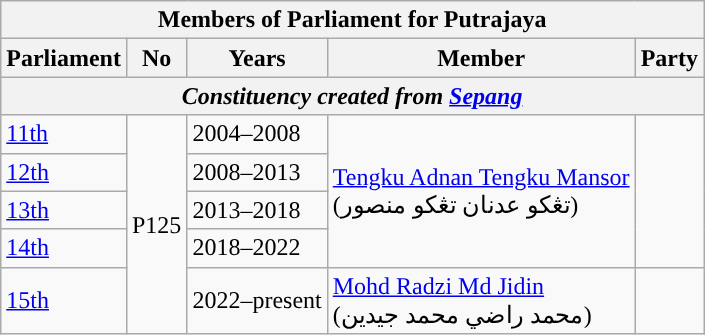<table class=wikitable>
<tr>
<th colspan="5">Members of Parliament for Putrajaya</th>
</tr>
<tr>
<th>Parliament</th>
<th>No</th>
<th>Years</th>
<th>Member</th>
<th>Party</th>
</tr>
<tr>
<th colspan="5" align="center"><em>Constituency created from <a href='#'>Sepang</a></em></th>
</tr>
<tr>
<td><a href='#'>11th</a></td>
<td rowspan="5">P125</td>
<td>2004–2008</td>
<td rowspan=4><a href='#'>Tengku Adnan Tengku Mansor</a>  <br> (تڠكو عدنان تڠكو منصور)</td>
<td rowspan=4></td>
</tr>
<tr>
<td><a href='#'>12th</a></td>
<td>2008–2013</td>
</tr>
<tr>
<td><a href='#'>13th</a></td>
<td>2013–2018</td>
</tr>
<tr>
<td><a href='#'>14th</a></td>
<td>2018–2022</td>
</tr>
<tr>
<td><a href='#'>15th</a></td>
<td>2022–present</td>
<td><a href='#'>Mohd Radzi Md Jidin</a>  <br> (محمد راضي محمد جيدين)</td>
<td></td>
</tr>
</table>
